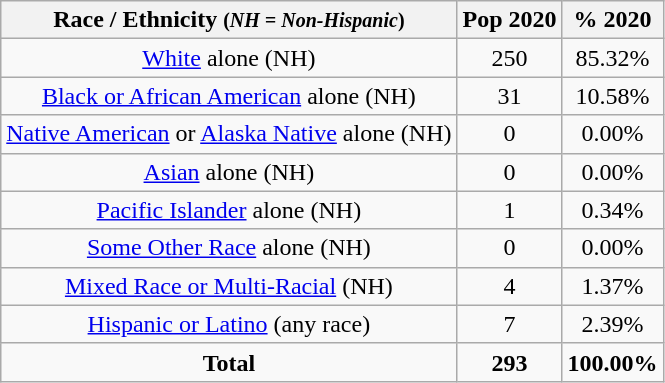<table class="wikitable" style="text-align:center;">
<tr>
<th>Race / Ethnicity <small>(<em>NH = Non-Hispanic</em>)</small></th>
<th>Pop 2020</th>
<th>% 2020</th>
</tr>
<tr>
<td><a href='#'>White</a> alone (NH)</td>
<td>250</td>
<td>85.32%</td>
</tr>
<tr>
<td><a href='#'>Black or African American</a> alone (NH)</td>
<td>31</td>
<td>10.58%</td>
</tr>
<tr>
<td><a href='#'>Native American</a> or <a href='#'>Alaska Native</a> alone (NH)</td>
<td>0</td>
<td>0.00%</td>
</tr>
<tr>
<td><a href='#'>Asian</a> alone (NH)</td>
<td>0</td>
<td>0.00%</td>
</tr>
<tr>
<td><a href='#'>Pacific Islander</a> alone (NH)</td>
<td>1</td>
<td>0.34%</td>
</tr>
<tr>
<td><a href='#'>Some Other Race</a> alone (NH)</td>
<td>0</td>
<td>0.00%</td>
</tr>
<tr>
<td><a href='#'>Mixed Race or Multi-Racial</a> (NH)</td>
<td>4</td>
<td>1.37%</td>
</tr>
<tr>
<td><a href='#'>Hispanic or Latino</a> (any race)</td>
<td>7</td>
<td>2.39%</td>
</tr>
<tr>
<td><strong>Total</strong></td>
<td><strong>293</strong></td>
<td><strong>100.00%</strong></td>
</tr>
</table>
